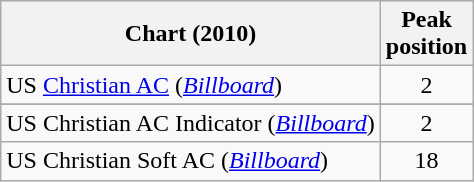<table class="wikitable sortable plainrowheaders" style="text-align:center">
<tr>
<th scope="col">Chart (2010)</th>
<th scope="col">Peak<br> position</th>
</tr>
<tr>
<td align="left">US <a href='#'>Christian AC</a> (<em><a href='#'>Billboard</a></em>)</td>
<td>2</td>
</tr>
<tr>
</tr>
<tr>
</tr>
<tr>
<td align="left">US Christian AC Indicator (<em><a href='#'>Billboard</a></em>)</td>
<td align="center">2</td>
</tr>
<tr>
<td align="left">US Christian Soft AC (<em><a href='#'>Billboard</a></em>)</td>
<td align="center">18</td>
</tr>
</table>
